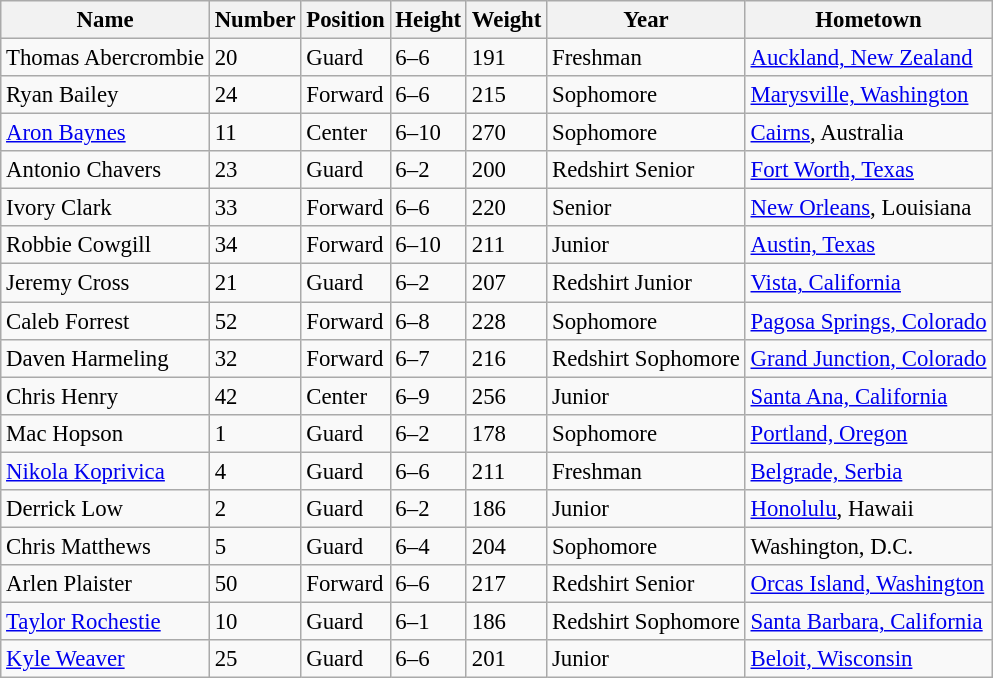<table class="wikitable" style="font-size:95%;">
<tr>
<th>Name</th>
<th>Number</th>
<th>Position</th>
<th>Height</th>
<th>Weight</th>
<th>Year</th>
<th>Hometown</th>
</tr>
<tr>
<td>Thomas Abercrombie</td>
<td>20</td>
<td>Guard</td>
<td>6–6</td>
<td>191</td>
<td>Freshman</td>
<td><a href='#'>Auckland, New Zealand</a></td>
</tr>
<tr>
<td>Ryan Bailey</td>
<td>24</td>
<td>Forward</td>
<td>6–6</td>
<td>215</td>
<td>Sophomore</td>
<td><a href='#'>Marysville, Washington</a></td>
</tr>
<tr>
<td><a href='#'>Aron Baynes</a></td>
<td>11</td>
<td>Center</td>
<td>6–10</td>
<td>270</td>
<td>Sophomore</td>
<td><a href='#'>Cairns</a>, Australia</td>
</tr>
<tr>
<td>Antonio Chavers</td>
<td>23</td>
<td>Guard</td>
<td>6–2</td>
<td>200</td>
<td>Redshirt Senior</td>
<td><a href='#'>Fort Worth, Texas</a></td>
</tr>
<tr>
<td>Ivory Clark</td>
<td>33</td>
<td>Forward</td>
<td>6–6</td>
<td>220</td>
<td>Senior</td>
<td><a href='#'>New Orleans</a>, Louisiana</td>
</tr>
<tr>
<td>Robbie Cowgill</td>
<td>34</td>
<td>Forward</td>
<td>6–10</td>
<td>211</td>
<td>Junior</td>
<td><a href='#'>Austin, Texas</a></td>
</tr>
<tr>
<td>Jeremy Cross</td>
<td>21</td>
<td>Guard</td>
<td>6–2</td>
<td>207</td>
<td>Redshirt Junior</td>
<td><a href='#'>Vista, California</a></td>
</tr>
<tr>
<td>Caleb Forrest</td>
<td>52</td>
<td>Forward</td>
<td>6–8</td>
<td>228</td>
<td>Sophomore</td>
<td><a href='#'>Pagosa Springs, Colorado</a></td>
</tr>
<tr>
<td>Daven Harmeling</td>
<td>32</td>
<td>Forward</td>
<td>6–7</td>
<td>216</td>
<td>Redshirt Sophomore</td>
<td><a href='#'>Grand Junction, Colorado</a></td>
</tr>
<tr>
<td>Chris Henry</td>
<td>42</td>
<td>Center</td>
<td>6–9</td>
<td>256</td>
<td>Junior</td>
<td><a href='#'>Santa Ana, California</a></td>
</tr>
<tr>
<td>Mac Hopson</td>
<td>1</td>
<td>Guard</td>
<td>6–2</td>
<td>178</td>
<td>Sophomore</td>
<td><a href='#'>Portland, Oregon</a></td>
</tr>
<tr>
<td><a href='#'>Nikola Koprivica</a></td>
<td>4</td>
<td>Guard</td>
<td>6–6</td>
<td>211</td>
<td>Freshman</td>
<td><a href='#'>Belgrade, Serbia</a></td>
</tr>
<tr>
<td>Derrick Low</td>
<td>2</td>
<td>Guard</td>
<td>6–2</td>
<td>186</td>
<td>Junior</td>
<td><a href='#'>Honolulu</a>, Hawaii</td>
</tr>
<tr>
<td>Chris Matthews</td>
<td>5</td>
<td>Guard</td>
<td>6–4</td>
<td>204</td>
<td>Sophomore</td>
<td>Washington, D.C.</td>
</tr>
<tr>
<td>Arlen Plaister</td>
<td>50</td>
<td>Forward</td>
<td>6–6</td>
<td>217</td>
<td>Redshirt Senior</td>
<td><a href='#'>Orcas Island, Washington</a></td>
</tr>
<tr>
<td><a href='#'>Taylor Rochestie</a></td>
<td>10</td>
<td>Guard</td>
<td>6–1</td>
<td>186</td>
<td>Redshirt Sophomore</td>
<td><a href='#'>Santa Barbara, California</a></td>
</tr>
<tr>
<td><a href='#'>Kyle Weaver</a></td>
<td>25</td>
<td>Guard</td>
<td>6–6</td>
<td>201</td>
<td>Junior</td>
<td><a href='#'>Beloit, Wisconsin</a></td>
</tr>
</table>
